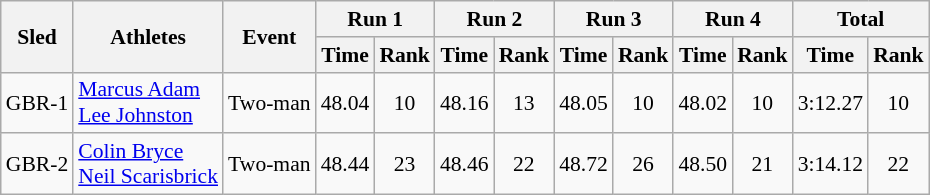<table class="wikitable" border="1" style="font-size:90%">
<tr>
<th rowspan="2">Sled</th>
<th rowspan="2">Athletes</th>
<th rowspan="2">Event</th>
<th colspan="2">Run 1</th>
<th colspan="2">Run 2</th>
<th colspan="2">Run 3</th>
<th colspan="2">Run 4</th>
<th colspan="2">Total</th>
</tr>
<tr>
<th>Time</th>
<th>Rank</th>
<th>Time</th>
<th>Rank</th>
<th>Time</th>
<th>Rank</th>
<th>Time</th>
<th>Rank</th>
<th>Time</th>
<th>Rank</th>
</tr>
<tr>
<td align="center">GBR-1</td>
<td><a href='#'>Marcus Adam</a><br><a href='#'>Lee Johnston</a></td>
<td>Two-man</td>
<td align="center">48.04</td>
<td align="center">10</td>
<td align="center">48.16</td>
<td align="center">13</td>
<td align="center">48.05</td>
<td align="center">10</td>
<td align="center">48.02</td>
<td align="center">10</td>
<td align="center">3:12.27</td>
<td align="center">10</td>
</tr>
<tr>
<td align="center">GBR-2</td>
<td><a href='#'>Colin Bryce</a><br><a href='#'>Neil Scarisbrick</a></td>
<td>Two-man</td>
<td align="center">48.44</td>
<td align="center">23</td>
<td align="center">48.46</td>
<td align="center">22</td>
<td align="center">48.72</td>
<td align="center">26</td>
<td align="center">48.50</td>
<td align="center">21</td>
<td align="center">3:14.12</td>
<td align="center">22</td>
</tr>
</table>
